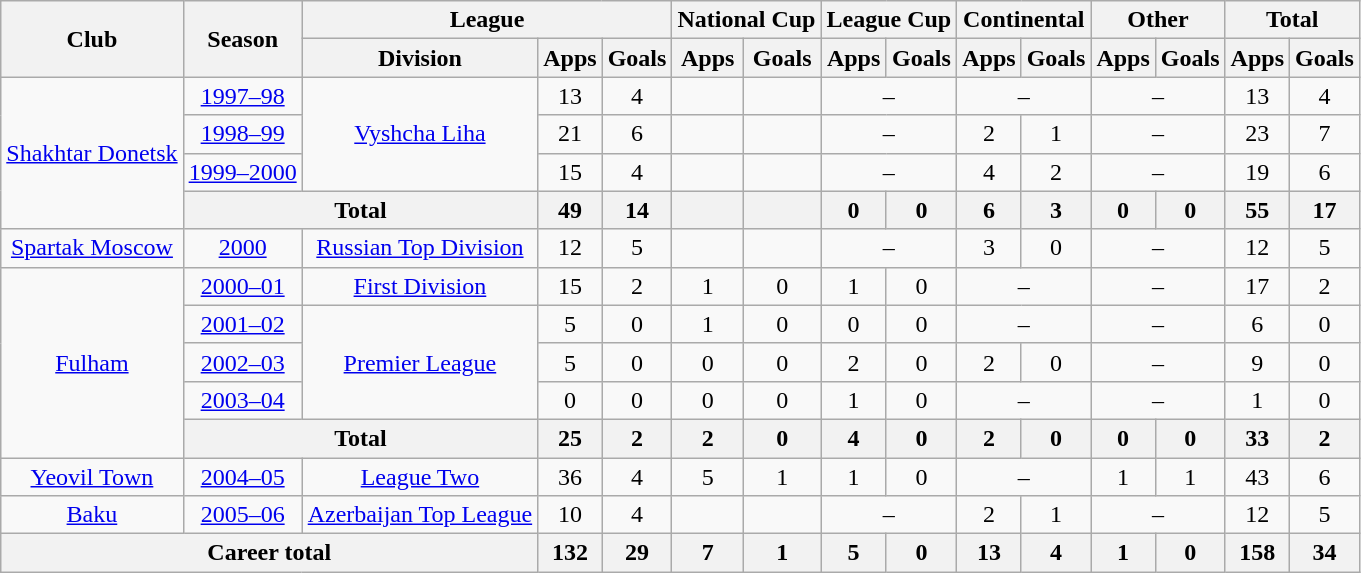<table class="wikitable" style="text-align:center">
<tr>
<th rowspan="2">Club</th>
<th rowspan="2">Season</th>
<th colspan="3">League</th>
<th colspan="2">National Cup</th>
<th colspan="2">League Cup</th>
<th colspan="2">Continental</th>
<th colspan="2">Other</th>
<th colspan="2">Total</th>
</tr>
<tr>
<th>Division</th>
<th>Apps</th>
<th>Goals</th>
<th>Apps</th>
<th>Goals</th>
<th>Apps</th>
<th>Goals</th>
<th>Apps</th>
<th>Goals</th>
<th>Apps</th>
<th>Goals</th>
<th>Apps</th>
<th>Goals</th>
</tr>
<tr>
<td rowspan="4"><a href='#'>Shakhtar Donetsk</a></td>
<td><a href='#'>1997–98</a></td>
<td rowspan="3"><a href='#'>Vyshcha Liha</a></td>
<td>13</td>
<td>4</td>
<td></td>
<td></td>
<td colspan="2">–</td>
<td colspan="2">–</td>
<td colspan="2">–</td>
<td>13</td>
<td>4</td>
</tr>
<tr>
<td><a href='#'>1998–99</a></td>
<td>21</td>
<td>6</td>
<td></td>
<td></td>
<td colspan="2">–</td>
<td>2</td>
<td>1</td>
<td colspan="2">–</td>
<td>23</td>
<td>7</td>
</tr>
<tr>
<td><a href='#'>1999–2000</a></td>
<td>15</td>
<td>4</td>
<td></td>
<td></td>
<td colspan="2">–</td>
<td>4</td>
<td>2</td>
<td colspan="2">–</td>
<td>19</td>
<td>6</td>
</tr>
<tr>
<th colspan="2">Total</th>
<th>49</th>
<th>14</th>
<th></th>
<th></th>
<th>0</th>
<th>0</th>
<th>6</th>
<th>3</th>
<th>0</th>
<th>0</th>
<th>55</th>
<th>17</th>
</tr>
<tr>
<td><a href='#'>Spartak Moscow</a></td>
<td><a href='#'>2000</a></td>
<td><a href='#'>Russian Top Division</a></td>
<td>12</td>
<td>5</td>
<td></td>
<td></td>
<td colspan="2">–</td>
<td>3</td>
<td>0</td>
<td colspan="2">–</td>
<td>12</td>
<td>5</td>
</tr>
<tr>
<td rowspan="5"><a href='#'>Fulham</a></td>
<td><a href='#'>2000–01</a></td>
<td><a href='#'>First Division</a></td>
<td>15</td>
<td>2</td>
<td>1</td>
<td>0</td>
<td>1</td>
<td>0</td>
<td colspan="2">–</td>
<td colspan="2">–</td>
<td>17</td>
<td>2</td>
</tr>
<tr>
<td><a href='#'>2001–02</a></td>
<td rowspan="3"><a href='#'>Premier League</a></td>
<td>5</td>
<td>0</td>
<td>1</td>
<td>0</td>
<td>0</td>
<td>0</td>
<td colspan="2">–</td>
<td colspan="2">–</td>
<td>6</td>
<td>0</td>
</tr>
<tr>
<td><a href='#'>2002–03</a></td>
<td>5</td>
<td>0</td>
<td>0</td>
<td>0</td>
<td>2</td>
<td>0</td>
<td>2</td>
<td>0</td>
<td colspan="2">–</td>
<td>9</td>
<td>0</td>
</tr>
<tr>
<td><a href='#'>2003–04</a></td>
<td>0</td>
<td>0</td>
<td>0</td>
<td>0</td>
<td>1</td>
<td>0</td>
<td colspan="2">–</td>
<td colspan="2">–</td>
<td>1</td>
<td>0</td>
</tr>
<tr>
<th colspan="2">Total</th>
<th>25</th>
<th>2</th>
<th>2</th>
<th>0</th>
<th>4</th>
<th>0</th>
<th>2</th>
<th>0</th>
<th>0</th>
<th>0</th>
<th>33</th>
<th>2</th>
</tr>
<tr>
<td><a href='#'>Yeovil Town</a></td>
<td><a href='#'>2004–05</a></td>
<td><a href='#'>League Two</a></td>
<td>36</td>
<td>4</td>
<td>5</td>
<td>1</td>
<td>1</td>
<td>0</td>
<td colspan="2">–</td>
<td>1</td>
<td>1</td>
<td>43</td>
<td>6</td>
</tr>
<tr>
<td><a href='#'>Baku</a></td>
<td><a href='#'>2005–06</a></td>
<td><a href='#'>Azerbaijan Top League</a></td>
<td>10</td>
<td>4</td>
<td></td>
<td></td>
<td colspan="2">–</td>
<td>2</td>
<td>1</td>
<td colspan="2">–</td>
<td>12</td>
<td>5</td>
</tr>
<tr>
<th colspan="3">Career total</th>
<th>132</th>
<th>29</th>
<th>7</th>
<th>1</th>
<th>5</th>
<th>0</th>
<th>13</th>
<th>4</th>
<th>1</th>
<th>0</th>
<th>158</th>
<th>34</th>
</tr>
</table>
